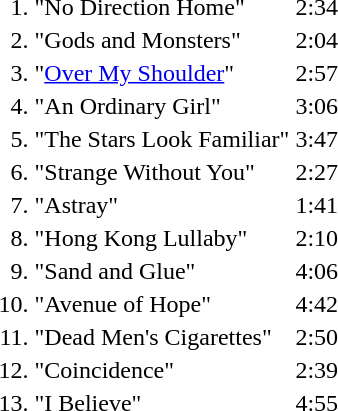<table style="margin:auto auto auto 2em;">
<tr>
<td align="right">1.</td>
<td>"No Direction Home"</td>
<td>2:34</td>
</tr>
<tr>
<td align="right">2.</td>
<td>"Gods and Monsters"</td>
<td>2:04</td>
</tr>
<tr>
<td align="right">3.</td>
<td>"<a href='#'>Over My Shoulder</a>"</td>
<td>2:57</td>
</tr>
<tr>
<td align="right">4.</td>
<td>"An Ordinary Girl"</td>
<td>3:06</td>
</tr>
<tr>
<td align="right">5.</td>
<td>"The Stars Look Familiar"</td>
<td>3:47</td>
</tr>
<tr>
<td align="right">6.</td>
<td>"Strange Without You"</td>
<td>2:27</td>
</tr>
<tr>
<td align="right">7.</td>
<td>"Astray"</td>
<td>1:41</td>
</tr>
<tr>
<td align="right">8.</td>
<td>"Hong Kong Lullaby"</td>
<td>2:10</td>
</tr>
<tr>
<td align="right">9.</td>
<td>"Sand and Glue"</td>
<td>4:06</td>
</tr>
<tr>
<td align="right">10.</td>
<td>"Avenue of Hope"</td>
<td>4:42</td>
</tr>
<tr>
<td align="right">11.</td>
<td>"Dead Men's Cigarettes"</td>
<td>2:50</td>
</tr>
<tr>
<td align="right">12.</td>
<td>"Coincidence"</td>
<td>2:39</td>
</tr>
<tr>
<td align="right">13.</td>
<td>"I Believe"</td>
<td>4:55</td>
</tr>
</table>
